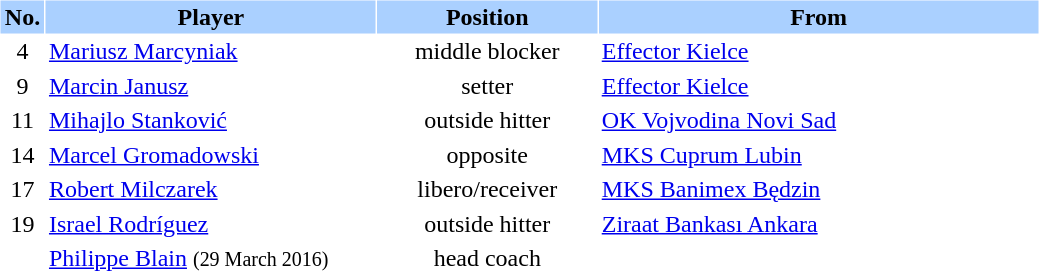<table border="0" cellspacing="1" cellpadding="2">
<tr bgcolor=#AAD0FF>
<th width=4%>No.</th>
<th width=30%>Player</th>
<th width=20%>Position</th>
<th width=40%>From</th>
</tr>
<tr>
<td align=center>4</td>
<td> <a href='#'>Mariusz Marcyniak</a></td>
<td align=center>middle blocker</td>
<td><a href='#'>Effector Kielce</a></td>
</tr>
<tr>
<td align=center>9</td>
<td> <a href='#'>Marcin Janusz</a></td>
<td align=center>setter</td>
<td><a href='#'>Effector Kielce</a></td>
</tr>
<tr>
<td align=center>11</td>
<td> <a href='#'>Mihajlo Stanković</a></td>
<td align=center>outside hitter</td>
<td><a href='#'>OK Vojvodina Novi Sad</a></td>
</tr>
<tr>
<td align=center>14</td>
<td> <a href='#'>Marcel Gromadowski</a></td>
<td align=center>opposite</td>
<td><a href='#'>MKS Cuprum Lubin</a></td>
</tr>
<tr>
<td align=center>17</td>
<td> <a href='#'>Robert Milczarek</a></td>
<td align=center>libero/receiver</td>
<td><a href='#'>MKS Banimex Będzin</a></td>
</tr>
<tr>
<td align=center>19</td>
<td> <a href='#'>Israel Rodríguez</a></td>
<td align=center>outside hitter</td>
<td><a href='#'>Ziraat Bankası Ankara</a></td>
</tr>
<tr>
<td align=center></td>
<td> <a href='#'>Philippe Blain</a> <small>(29 March 2016)</small></td>
<td align=center>head coach</td>
<td></td>
</tr>
<tr>
</tr>
</table>
